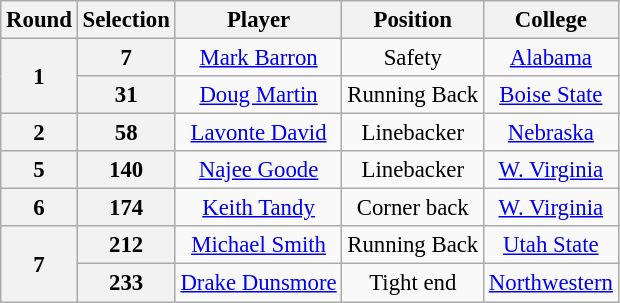<table class="wikitable" style="font-size: 95%; text-align: center;">
<tr>
<th>Round</th>
<th>Selection</th>
<th>Player</th>
<th>Position</th>
<th>College</th>
</tr>
<tr>
<th rowspan="2">1</th>
<th>7</th>
<td><a href='#'>Mark Barron</a></td>
<td style="text-align:center;">Safety</td>
<td><a href='#'>Alabama</a></td>
</tr>
<tr>
<th>31</th>
<td><a href='#'>Doug Martin</a></td>
<td style="text-align:center;">Running Back</td>
<td><a href='#'>Boise State</a></td>
</tr>
<tr>
<th>2</th>
<th>58</th>
<td><a href='#'>Lavonte David</a></td>
<td style="text-align:center;">Linebacker</td>
<td><a href='#'>Nebraska</a></td>
</tr>
<tr>
<th>5</th>
<th>140</th>
<td><a href='#'>Najee Goode</a></td>
<td style="text-align:center;">Linebacker</td>
<td><a href='#'>W. Virginia</a></td>
</tr>
<tr>
<th>6</th>
<th>174</th>
<td><a href='#'>Keith Tandy</a></td>
<td style="text-align:center;">Corner back</td>
<td><a href='#'>W. Virginia</a></td>
</tr>
<tr>
<th rowspan="2">7</th>
<th>212</th>
<td><a href='#'>Michael Smith</a></td>
<td style="text-align:center;">Running Back</td>
<td><a href='#'>Utah State</a></td>
</tr>
<tr>
<th>233</th>
<td><a href='#'>Drake Dunsmore</a></td>
<td style="text-align:center;">Tight end</td>
<td><a href='#'>Northwestern</a></td>
</tr>
</table>
